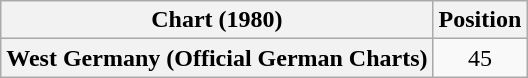<table class="wikitable plainrowheaders" style="text-align:center">
<tr>
<th scope="col">Chart (1980)</th>
<th scope="col">Position</th>
</tr>
<tr>
<th scope="row">West Germany (Official German Charts)</th>
<td>45</td>
</tr>
</table>
